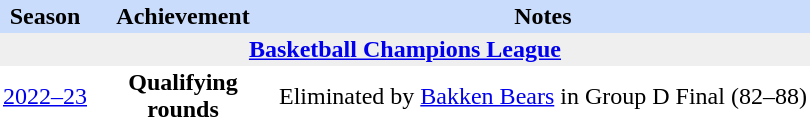<table class="toccolours" border="0" cellpadding="2" cellspacing="0" align="left" style="margin:0.5em;">
<tr bgcolor=#CADCFB>
<th>Season</th>
<th style="width:120px;">Achievement</th>
<th>Notes</th>
</tr>
<tr>
<th colspan="4" bgcolor=#EFEFEF><a href='#'>Basketball Champions League</a></th>
</tr>
<tr>
<td align="center"><a href='#'>2022–23</a></td>
<td align="center"><strong>Qualifying rounds</strong></td>
<td align="left">Eliminated by <a href='#'>Bakken Bears</a> in Group D Final (82–88)</td>
</tr>
<tr>
</tr>
</table>
